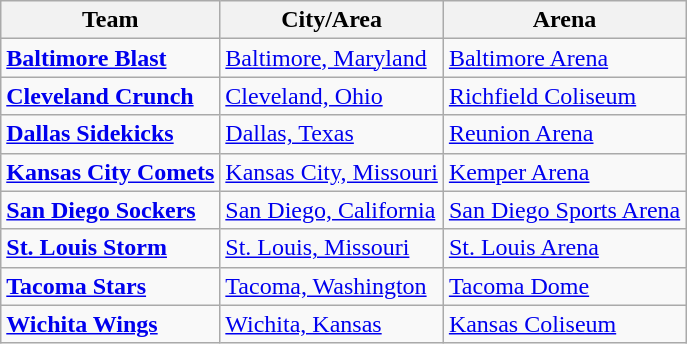<table class="wikitable">
<tr>
<th>Team</th>
<th>City/Area</th>
<th>Arena</th>
</tr>
<tr>
<td><strong><a href='#'>Baltimore Blast</a></strong></td>
<td><a href='#'>Baltimore, Maryland</a></td>
<td><a href='#'>Baltimore Arena</a></td>
</tr>
<tr>
<td><strong><a href='#'>Cleveland Crunch</a></strong></td>
<td><a href='#'>Cleveland, Ohio</a></td>
<td><a href='#'>Richfield Coliseum</a></td>
</tr>
<tr>
<td><strong><a href='#'>Dallas Sidekicks</a></strong></td>
<td><a href='#'>Dallas, Texas</a></td>
<td><a href='#'>Reunion Arena</a></td>
</tr>
<tr>
<td><strong><a href='#'>Kansas City Comets</a></strong></td>
<td><a href='#'>Kansas City, Missouri</a></td>
<td><a href='#'>Kemper Arena</a></td>
</tr>
<tr>
<td><strong><a href='#'>San Diego Sockers</a></strong></td>
<td><a href='#'>San Diego, California</a></td>
<td><a href='#'>San Diego Sports Arena</a></td>
</tr>
<tr>
<td><strong><a href='#'>St. Louis Storm</a></strong></td>
<td><a href='#'>St. Louis, Missouri</a></td>
<td><a href='#'>St. Louis Arena</a></td>
</tr>
<tr>
<td><strong><a href='#'>Tacoma Stars</a></strong></td>
<td><a href='#'>Tacoma, Washington</a></td>
<td><a href='#'>Tacoma Dome</a></td>
</tr>
<tr>
<td><strong><a href='#'>Wichita Wings</a></strong></td>
<td><a href='#'>Wichita, Kansas</a></td>
<td><a href='#'>Kansas Coliseum</a></td>
</tr>
</table>
